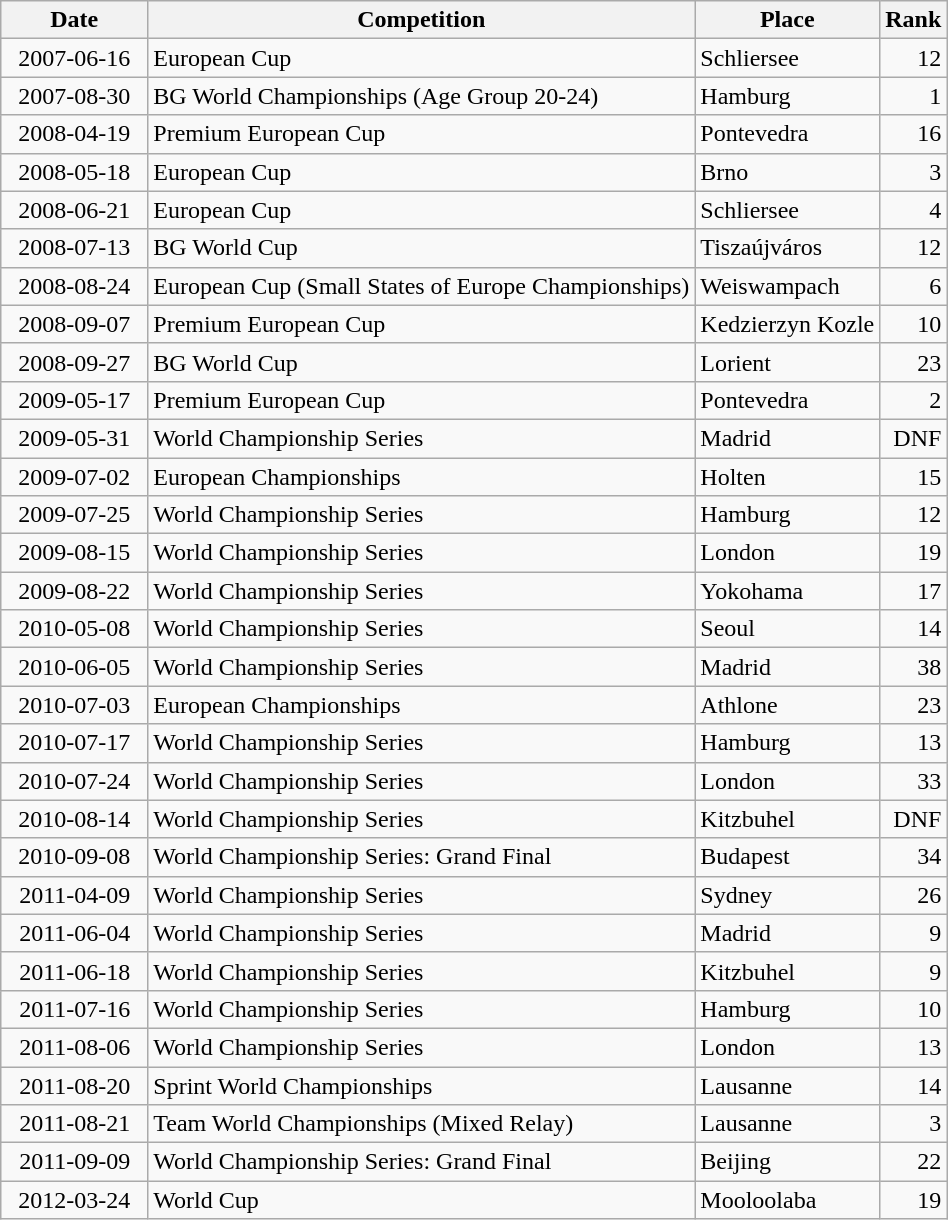<table class="wikitable sortable">
<tr>
<th>Date</th>
<th>Competition</th>
<th>Place</th>
<th>Rank</th>
</tr>
<tr>
<td style="text-align:right">  2007-06-16  </td>
<td>European Cup</td>
<td>Schliersee</td>
<td style="text-align:right">12</td>
</tr>
<tr>
<td style="text-align:right">  2007-08-30  </td>
<td>BG World Championships (Age Group 20-24)</td>
<td>Hamburg</td>
<td style="text-align:right">1</td>
</tr>
<tr>
<td style="text-align:right">  2008-04-19  </td>
<td>Premium European Cup</td>
<td>Pontevedra</td>
<td style="text-align:right">16</td>
</tr>
<tr>
<td style="text-align:right">  2008-05-18  </td>
<td>European Cup</td>
<td>Brno</td>
<td style="text-align:right">3</td>
</tr>
<tr>
<td style="text-align:right">  2008-06-21  </td>
<td>European Cup</td>
<td>Schliersee</td>
<td style="text-align:right">4</td>
</tr>
<tr>
<td style="text-align:right">  2008-07-13  </td>
<td>BG World Cup</td>
<td>Tiszaújváros</td>
<td style="text-align:right">12</td>
</tr>
<tr>
<td style="text-align:right">  2008-08-24  </td>
<td>European Cup (Small States of Europe Championships)</td>
<td>Weiswampach</td>
<td style="text-align:right">6</td>
</tr>
<tr>
<td style="text-align:right">  2008-09-07  </td>
<td>Premium European Cup</td>
<td>Kedzierzyn Kozle</td>
<td style="text-align:right">10</td>
</tr>
<tr>
<td style="text-align:right">  2008-09-27  </td>
<td>BG World Cup</td>
<td>Lorient</td>
<td style="text-align:right">23</td>
</tr>
<tr>
<td style="text-align:right">  2009-05-17  </td>
<td>Premium European Cup</td>
<td>Pontevedra</td>
<td style="text-align:right">2</td>
</tr>
<tr>
<td style="text-align:right">  2009-05-31  </td>
<td>World Championship Series</td>
<td>Madrid</td>
<td style="text-align:right">DNF</td>
</tr>
<tr>
<td style="text-align:right">  2009-07-02  </td>
<td>European Championships</td>
<td>Holten</td>
<td style="text-align:right">15</td>
</tr>
<tr>
<td style="text-align:right">  2009-07-25  </td>
<td>World Championship Series</td>
<td>Hamburg</td>
<td style="text-align:right">12</td>
</tr>
<tr>
<td style="text-align:right">  2009-08-15  </td>
<td>World Championship Series</td>
<td>London</td>
<td style="text-align:right">19</td>
</tr>
<tr>
<td style="text-align:right">  2009-08-22  </td>
<td>World Championship Series</td>
<td>Yokohama</td>
<td style="text-align:right">17</td>
</tr>
<tr>
<td style="text-align:right">  2010-05-08  </td>
<td>World Championship Series</td>
<td>Seoul</td>
<td style="text-align:right">14</td>
</tr>
<tr>
<td style="text-align:right">  2010-06-05  </td>
<td>World Championship Series</td>
<td>Madrid</td>
<td style="text-align:right">38</td>
</tr>
<tr>
<td style="text-align:right">  2010-07-03  </td>
<td>European Championships</td>
<td>Athlone</td>
<td style="text-align:right">23</td>
</tr>
<tr>
<td style="text-align:right">  2010-07-17  </td>
<td>World Championship Series</td>
<td>Hamburg</td>
<td style="text-align:right">13</td>
</tr>
<tr>
<td style="text-align:right">  2010-07-24  </td>
<td>World Championship Series</td>
<td>London</td>
<td style="text-align:right">33</td>
</tr>
<tr>
<td style="text-align:right">  2010-08-14  </td>
<td>World Championship Series</td>
<td>Kitzbuhel</td>
<td style="text-align:right">DNF</td>
</tr>
<tr>
<td style="text-align:right">  2010-09-08  </td>
<td>World Championship Series: Grand Final</td>
<td>Budapest</td>
<td style="text-align:right">34</td>
</tr>
<tr>
<td style="text-align:right">  2011-04-09  </td>
<td>World Championship Series</td>
<td>Sydney</td>
<td style="text-align:right">26</td>
</tr>
<tr>
<td style="text-align:right">  2011-06-04  </td>
<td>World Championship Series</td>
<td>Madrid</td>
<td style="text-align:right">9</td>
</tr>
<tr>
<td style="text-align:right">  2011-06-18  </td>
<td>World Championship Series</td>
<td>Kitzbuhel</td>
<td style="text-align:right">9</td>
</tr>
<tr>
<td style="text-align:right">  2011-07-16  </td>
<td>World Championship Series</td>
<td>Hamburg</td>
<td style="text-align:right">10</td>
</tr>
<tr>
<td style="text-align:right">  2011-08-06  </td>
<td>World Championship Series</td>
<td>London</td>
<td style="text-align:right">13</td>
</tr>
<tr>
<td style="text-align:right">  2011-08-20  </td>
<td>Sprint World Championships</td>
<td>Lausanne</td>
<td style="text-align:right">14</td>
</tr>
<tr>
<td style="text-align:right">  2011-08-21  </td>
<td>Team World Championships (Mixed Relay)</td>
<td>Lausanne</td>
<td style="text-align:right">3</td>
</tr>
<tr>
<td style="text-align:right">  2011-09-09  </td>
<td>World Championship Series: Grand Final</td>
<td>Beijing</td>
<td style="text-align:right">22</td>
</tr>
<tr>
<td style="text-align:right">  2012-03-24  </td>
<td>World Cup</td>
<td>Mooloolaba</td>
<td style="text-align:right">19</td>
</tr>
</table>
